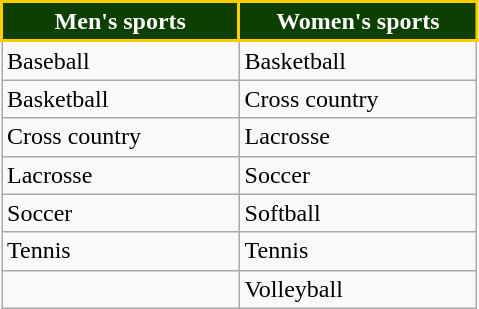<table class="wikitable"; style= "text-align: ">
<tr>
<th width= 150px style="background:#0D4000; color:white; border:2px solid #ffcc00">Men's sports</th>
<th width= 150px style="background:#0D4000; color:white; border:2px solid #ffcc00">Women's sports</th>
</tr>
<tr>
<td>Baseball</td>
<td>Basketball</td>
</tr>
<tr>
<td>Basketball</td>
<td>Cross country</td>
</tr>
<tr>
<td>Cross country</td>
<td>Lacrosse</td>
</tr>
<tr>
<td>Lacrosse</td>
<td>Soccer</td>
</tr>
<tr>
<td>Soccer</td>
<td>Softball</td>
</tr>
<tr>
<td>Tennis</td>
<td>Tennis</td>
</tr>
<tr>
<td></td>
<td>Volleyball</td>
</tr>
</table>
